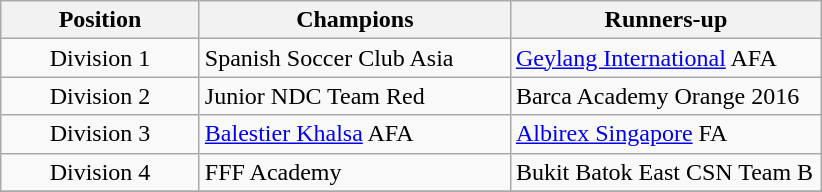<table class="wikitable" style="text-align:center">
<tr>
<th width='125'>Position</th>
<th width='200'>Champions</th>
<th width='200'>Runners-up</th>
</tr>
<tr>
<td>Division 1</td>
<td align='left'>Spanish Soccer Club Asia</td>
<td align='left'><a href='#'>Geylang International</a> AFA</td>
</tr>
<tr>
<td>Division 2</td>
<td align='left'>Junior NDC Team Red</td>
<td align='left'>Barca Academy Orange 2016</td>
</tr>
<tr>
<td>Division 3</td>
<td align='left'><a href='#'>Balestier Khalsa</a> AFA</td>
<td align='left'><a href='#'>Albirex Singapore</a> FA</td>
</tr>
<tr>
<td>Division 4</td>
<td align='left'>FFF Academy</td>
<td align='left'>Bukit Batok East CSN Team B</td>
</tr>
<tr>
</tr>
</table>
